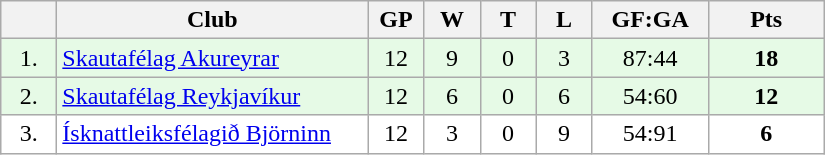<table class="wikitable">
<tr>
<th width="30"></th>
<th width="200">Club</th>
<th width="30">GP</th>
<th width="30">W</th>
<th width="30">T</th>
<th width="30">L</th>
<th width="70">GF:GA</th>
<th width="70">Pts</th>
</tr>
<tr bgcolor="#e6fae6" align="center">
<td>1.</td>
<td align="left"><a href='#'>Skautafélag Akureyrar</a></td>
<td>12</td>
<td>9</td>
<td>0</td>
<td>3</td>
<td>87:44</td>
<td><strong>18</strong></td>
</tr>
<tr bgcolor="#e6fae6" align="center">
<td>2.</td>
<td align="left"><a href='#'>Skautafélag Reykjavíkur</a></td>
<td>12</td>
<td>6</td>
<td>0</td>
<td>6</td>
<td>54:60</td>
<td><strong>12</strong></td>
</tr>
<tr bgcolor="#FFFFFF" align="center">
<td>3.</td>
<td align="left"><a href='#'>Ísknattleiksfélagið Björninn</a></td>
<td>12</td>
<td>3</td>
<td>0</td>
<td>9</td>
<td>54:91</td>
<td><strong>6</strong></td>
</tr>
</table>
